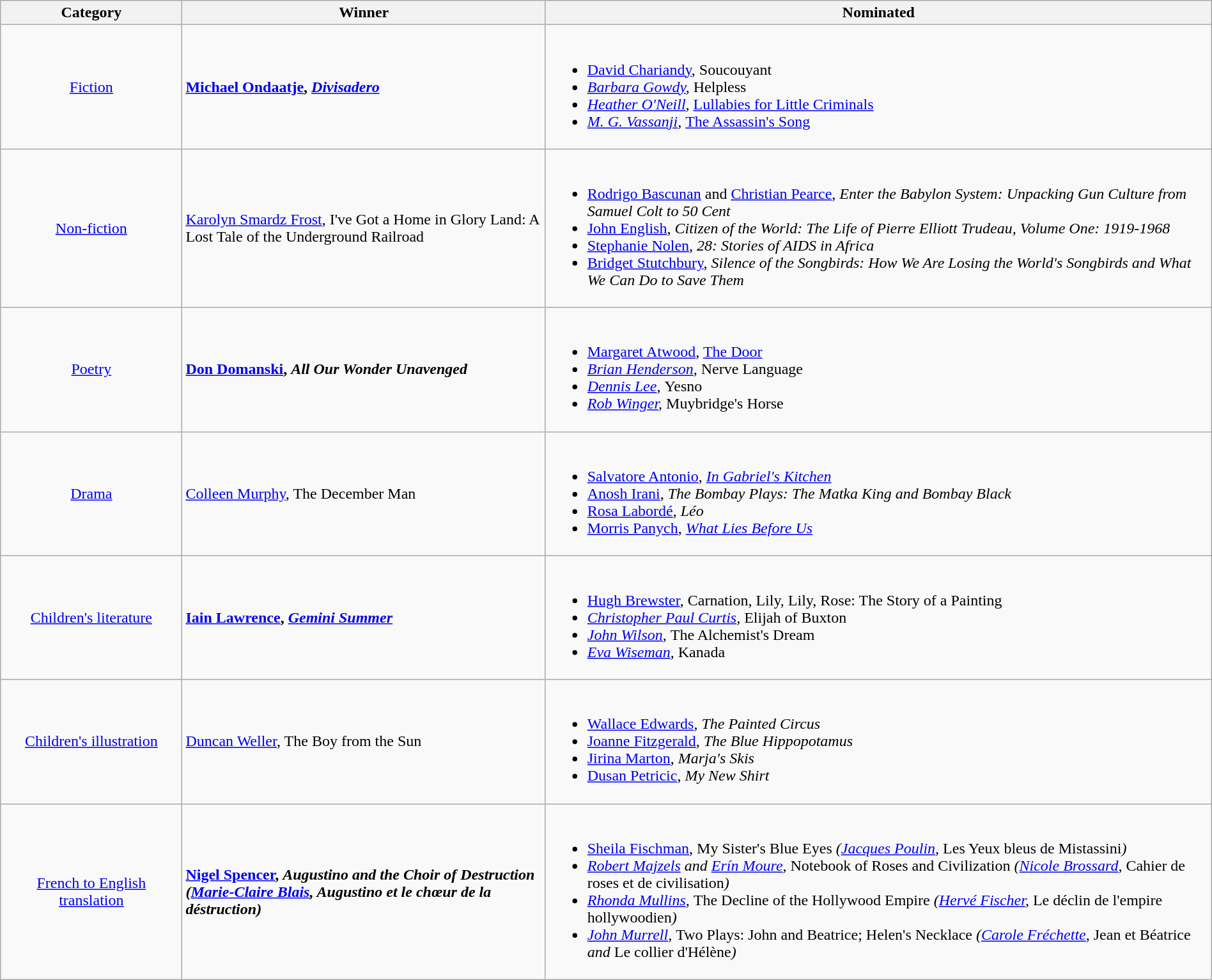<table class="wikitable" width="100%">
<tr>
<th width=15%>Category</th>
<th width=30%>Winner</th>
<th width=55%>Nominated</th>
</tr>
<tr>
<td align="center"><a href='#'>Fiction</a></td>
<td> <strong><a href='#'>Michael Ondaatje</a>, <em><a href='#'>Divisadero</a><strong><em></td>
<td><br><ul><li><a href='#'>David Chariandy</a>, </em>Soucouyant<em></li><li><a href='#'>Barbara Gowdy</a>, </em>Helpless<em></li><li><a href='#'>Heather O'Neill</a>, </em><a href='#'>Lullabies for Little Criminals</a><em></li><li><a href='#'>M. G. Vassanji</a>, </em><a href='#'>The Assassin's Song</a><em></li></ul></td>
</tr>
<tr>
<td align="center"><a href='#'>Non-fiction</a></td>
<td> </strong><a href='#'>Karolyn Smardz Frost</a>, </em>I've Got a Home in Glory Land: A Lost Tale of the Underground Railroad</em></strong></td>
<td><br><ul><li><a href='#'>Rodrigo Bascunan</a> and <a href='#'>Christian Pearce</a>, <em>Enter the Babylon System: Unpacking Gun Culture from Samuel Colt to 50 Cent</em></li><li><a href='#'>John English</a>, <em>Citizen of the World: The Life of Pierre Elliott Trudeau, Volume One: 1919-1968</em></li><li><a href='#'>Stephanie Nolen</a>, <em>28: Stories of AIDS in Africa</em></li><li><a href='#'>Bridget Stutchbury</a>, <em>Silence of the Songbirds: How We Are Losing the World's Songbirds and What We Can Do to Save Them</em></li></ul></td>
</tr>
<tr>
<td align="center"><a href='#'>Poetry</a></td>
<td> <strong><a href='#'>Don Domanski</a>, <em>All Our Wonder Unavenged<strong><em></td>
<td><br><ul><li><a href='#'>Margaret Atwood</a>, </em><a href='#'>The Door</a><em></li><li><a href='#'>Brian Henderson</a>, </em>Nerve Language<em></li><li><a href='#'>Dennis Lee</a>, </em>Yesno<em></li><li><a href='#'>Rob Winger</a>, </em>Muybridge's Horse<em></li></ul></td>
</tr>
<tr>
<td align="center"><a href='#'>Drama</a></td>
<td> </strong><a href='#'>Colleen Murphy</a>, </em>The December Man</em></strong></td>
<td><br><ul><li><a href='#'>Salvatore Antonio</a>, <em><a href='#'>In Gabriel's Kitchen</a></em></li><li><a href='#'>Anosh Irani</a>, <em>The Bombay Plays: The Matka King and Bombay Black</em></li><li><a href='#'>Rosa Labordé</a>, <em>Léo</em></li><li><a href='#'>Morris Panych</a>, <em><a href='#'>What Lies Before Us</a></em></li></ul></td>
</tr>
<tr>
<td align="center"><a href='#'>Children's literature</a></td>
<td> <strong><a href='#'>Iain Lawrence</a>, <em><a href='#'>Gemini Summer</a><strong><em></td>
<td><br><ul><li><a href='#'>Hugh Brewster</a>, </em>Carnation, Lily, Lily, Rose: The Story of a Painting<em></li><li><a href='#'>Christopher Paul Curtis</a>, </em>Elijah of Buxton<em></li><li><a href='#'>John Wilson</a>, </em>The Alchemist's Dream<em></li><li><a href='#'>Eva Wiseman</a>, </em>Kanada<em></li></ul></td>
</tr>
<tr>
<td align="center"><a href='#'>Children's illustration</a></td>
<td> </strong><a href='#'>Duncan Weller</a>, </em>The Boy from the Sun</em></strong></td>
<td><br><ul><li><a href='#'>Wallace Edwards</a>, <em>The Painted Circus</em></li><li><a href='#'>Joanne Fitzgerald</a>, <em>The Blue Hippopotamus</em></li><li><a href='#'>Jirina Marton</a>, <em>Marja's Skis</em></li><li><a href='#'>Dusan Petricic</a>, <em>My New Shirt</em></li></ul></td>
</tr>
<tr>
<td align="center"><a href='#'>French to English translation</a></td>
<td> <strong><a href='#'>Nigel Spencer</a>, <em>Augustino and the Choir of Destruction<strong><em> (<a href='#'>Marie-Claire Blais</a>, </em>Augustino et le chœur de la déstruction<em>)</td>
<td><br><ul><li><a href='#'>Sheila Fischman</a>, </em>My Sister's Blue Eyes<em> (<a href='#'>Jacques Poulin</a>, </em>Les Yeux bleus de Mistassini<em>)</li><li><a href='#'>Robert Majzels</a> and <a href='#'>Erín Moure</a>, </em>Notebook of Roses and Civilization<em> (<a href='#'>Nicole Brossard</a>, </em>Cahier de roses et de civilisation<em>)</li><li><a href='#'>Rhonda Mullins</a>, </em>The Decline of the Hollywood Empire<em> (<a href='#'>Hervé Fischer</a>, </em>Le déclin de l'empire hollywoodien<em>)</li><li><a href='#'>John Murrell</a>, </em>Two Plays: John and Beatrice; Helen's Necklace<em> (<a href='#'>Carole Fréchette</a>, </em>Jean et Béatrice<em> and </em>Le collier d'Hélène<em>)</li></ul></td>
</tr>
</table>
